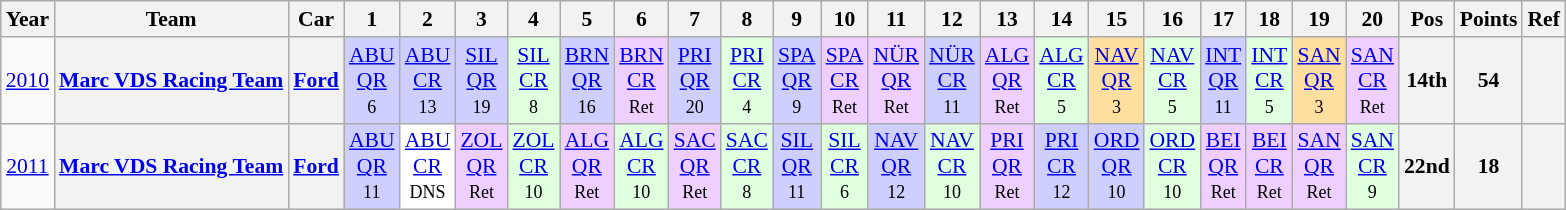<table class="wikitable" border="1" style="text-align:center; font-size:90%;">
<tr>
<th>Year</th>
<th>Team</th>
<th>Car</th>
<th>1</th>
<th>2</th>
<th>3</th>
<th>4</th>
<th>5</th>
<th>6</th>
<th>7</th>
<th>8</th>
<th>9</th>
<th>10</th>
<th>11</th>
<th>12</th>
<th>13</th>
<th>14</th>
<th>15</th>
<th>16</th>
<th>17</th>
<th>18</th>
<th>19</th>
<th>20</th>
<th>Pos</th>
<th>Points</th>
<th>Ref</th>
</tr>
<tr>
<td><a href='#'>2010</a></td>
<th><a href='#'>Marc VDS Racing Team</a></th>
<th><a href='#'>Ford</a></th>
<td style="background:#CFCFFF;"><a href='#'>ABU<br>QR</a><br><small>6<br></small></td>
<td style="background:#CFCFFF;"><a href='#'>ABU<br>CR</a><br><small>13<br></small></td>
<td style="background:#CFCFFF;"><a href='#'>SIL<br>QR</a><br><small>19<br></small></td>
<td style="background:#DFFFDF;"><a href='#'>SIL<br>CR</a><br><small>8<br></small></td>
<td style="background:#CFCFFF;"><a href='#'>BRN<br>QR</a><br><small>16<br></small></td>
<td style="background:#EFCFFF;"><a href='#'>BRN<br>CR</a><br><small>Ret<br></small></td>
<td style="background:#CFCFFF;"><a href='#'>PRI<br>QR</a><br><small>20<br></small></td>
<td style="background:#DFFFDF;"><a href='#'>PRI<br>CR</a><br><small>4<br></small></td>
<td style="background:#CFCFFF;"><a href='#'>SPA<br>QR</a><br><small>9<br></small></td>
<td style="background:#EFCFFF;"><a href='#'>SPA<br>CR</a><br><small>Ret<br></small></td>
<td style="background:#EFCFFF;"><a href='#'>NÜR<br>QR</a><br><small>Ret<br></small></td>
<td style="background:#CFCFFF;"><a href='#'>NÜR<br>CR</a><br><small>11<br></small></td>
<td style="background:#EFCFFF;"><a href='#'>ALG<br>QR</a><br><small>Ret<br></small></td>
<td style="background:#DFFFDF;"><a href='#'>ALG<br>CR</a><br><small>5<br></small></td>
<td style="background:#FFDF9F;"><a href='#'>NAV<br>QR</a><br><small>3<br></small></td>
<td style="background:#DFFFDF;"><a href='#'>NAV<br>CR</a><br><small>5<br></small></td>
<td style="background:#CFCFFF;"><a href='#'>INT<br>QR</a><br><small>11<br></small></td>
<td style="background:#DFFFDF;"><a href='#'>INT<br>CR</a><br><small>5<br></small></td>
<td style="background:#FFDF9F;"><a href='#'>SAN<br>QR</a><br><small>3<br></small></td>
<td style="background:#EFCFFF;"><a href='#'>SAN<br>CR</a><br><small>Ret<br></small></td>
<th>14th</th>
<th>54</th>
<th></th>
</tr>
<tr>
<td><a href='#'>2011</a></td>
<th><a href='#'>Marc VDS Racing Team</a></th>
<th><a href='#'>Ford</a></th>
<td style="background:#CFCFFF;"><a href='#'>ABU<br>QR</a><br><small>11<br></small></td>
<td style="background:#FFFFFF;"><a href='#'>ABU<br>CR</a><br><small>DNS<br></small></td>
<td style="background:#EFCFFF;"><a href='#'>ZOL<br>QR</a><br><small>Ret<br></small></td>
<td style="background:#DFFFDF;"><a href='#'>ZOL<br>CR</a><br><small>10<br></small></td>
<td style="background:#EFCFFF;"><a href='#'>ALG<br>QR</a><br><small>Ret<br></small></td>
<td style="background:#DFFFDF;"><a href='#'>ALG<br>CR</a><br><small>10<br></small></td>
<td style="background:#EFCFFF;"><a href='#'>SAC<br>QR</a><br><small>Ret<br></small></td>
<td style="background:#DFFFDF;"><a href='#'>SAC<br>CR</a><br><small>8<br></small></td>
<td style="background:#CFCFFF;"><a href='#'>SIL<br>QR</a><br><small>11<br></small></td>
<td style="background:#DFFFDF;"><a href='#'>SIL<br>CR</a><br><small>6<br></small></td>
<td style="background:#CFCFFF;"><a href='#'>NAV<br>QR</a><br><small>12<br></small></td>
<td style="background:#DFFFDF;"><a href='#'>NAV<br>CR</a><br><small>10<br></small></td>
<td style="background:#EFCFFF;"><a href='#'>PRI<br>QR</a><br><small>Ret<br></small></td>
<td style="background:#CFCFFF;"><a href='#'>PRI<br>CR</a><br><small>12<br></small></td>
<td style="background:#CFCFFF;"><a href='#'>ORD<br>QR</a><br><small>10<br></small></td>
<td style="background:#DFFFDF;"><a href='#'>ORD<br>CR</a><br><small>10<br></small></td>
<td style="background:#EFCFFF;"><a href='#'>BEI<br>QR</a><br><small>Ret<br></small></td>
<td style="background:#EFCFFF;"><a href='#'>BEI<br>CR</a><br><small>Ret<br></small></td>
<td style="background:#EFCFFF;"><a href='#'>SAN<br>QR</a><br><small>Ret<br></small></td>
<td style="background:#DFFFDF;"><a href='#'>SAN<br>CR</a><br><small>9<br></small></td>
<th>22nd</th>
<th>18</th>
<th></th>
</tr>
</table>
